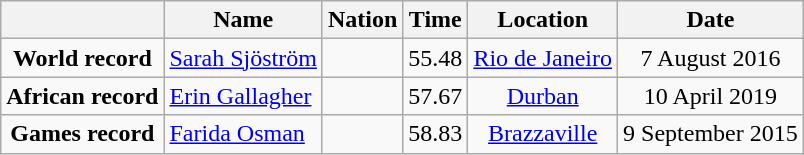<table class=wikitable style=text-align:center>
<tr>
<th></th>
<th>Name</th>
<th>Nation</th>
<th>Time</th>
<th>Location</th>
<th>Date</th>
</tr>
<tr>
<td><strong>World record</strong></td>
<td align=left><a href='#'>Sarah Sjöström</a></td>
<td align=left></td>
<td align=left>55.48</td>
<td><a href='#'>Rio de Janeiro</a></td>
<td>7 August 2016</td>
</tr>
<tr>
<td><strong>African record</strong></td>
<td align=left><a href='#'>Erin Gallagher</a></td>
<td align=left></td>
<td align=left>57.67</td>
<td><a href='#'>Durban</a></td>
<td>10 April 2019</td>
</tr>
<tr>
<td><strong>Games record</strong></td>
<td align=left><a href='#'>Farida Osman</a></td>
<td align=left></td>
<td align=left>58.83</td>
<td><a href='#'>Brazzaville</a></td>
<td>9 September 2015</td>
</tr>
</table>
